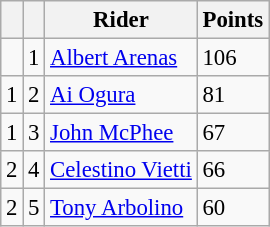<table class="wikitable" style="font-size: 95%;">
<tr>
<th></th>
<th></th>
<th>Rider</th>
<th>Points</th>
</tr>
<tr>
<td></td>
<td align=center>1</td>
<td> <a href='#'>Albert Arenas</a></td>
<td align=left>106</td>
</tr>
<tr>
<td> 1</td>
<td align=center>2</td>
<td> <a href='#'>Ai Ogura</a></td>
<td align=left>81</td>
</tr>
<tr>
<td> 1</td>
<td align=center>3</td>
<td> <a href='#'>John McPhee</a></td>
<td align=left>67</td>
</tr>
<tr>
<td> 2</td>
<td align=center>4</td>
<td> <a href='#'>Celestino Vietti</a></td>
<td align=left>66</td>
</tr>
<tr>
<td> 2</td>
<td align=center>5</td>
<td> <a href='#'>Tony Arbolino</a></td>
<td align=left>60</td>
</tr>
</table>
